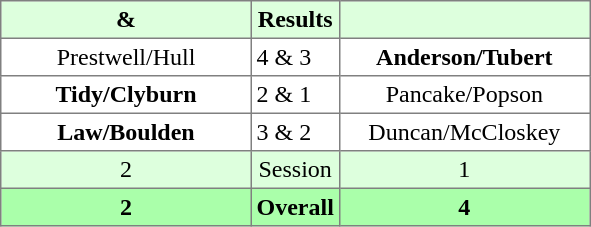<table border="1" cellpadding="3" style="border-collapse: collapse; text-align:center;">
<tr style="background:#ddffdd;">
<th width=160> & </th>
<th>Results</th>
<th width=160></th>
</tr>
<tr>
<td>Prestwell/Hull</td>
<td align=left> 4 & 3</td>
<td><strong>Anderson/Tubert</strong></td>
</tr>
<tr>
<td><strong>Tidy/Clyburn</strong></td>
<td align=left> 2 & 1</td>
<td>Pancake/Popson</td>
</tr>
<tr>
<td><strong>Law/Boulden</strong></td>
<td align=left> 3 & 2</td>
<td>Duncan/McCloskey</td>
</tr>
<tr style="background:#ddffdd;">
<td>2</td>
<td>Session</td>
<td>1</td>
</tr>
<tr style="background:#aaffaa;">
<th>2</th>
<th>Overall</th>
<th>4</th>
</tr>
</table>
